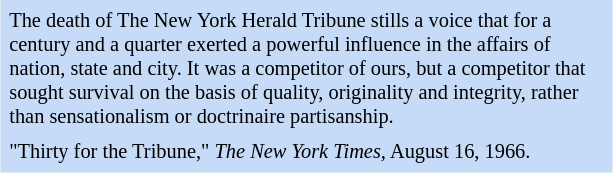<table class="toccolours" style="float: right; margin-left: 1em; margin-right: 2em; font-size: 85%; background:#c6dbf7; color:black; width:30em; max-width: 40%;" cellspacing="5">
<tr>
<td style="text-align: left;">The death of The New York Herald Tribune stills a voice that for a century and a quarter exerted a powerful influence in the affairs of nation, state and city. It was a competitor of ours, but a competitor that sought survival on the basis of quality, originality and integrity, rather than sensationalism or doctrinaire partisanship.</td>
</tr>
<tr>
<td style="text-align: left;">"Thirty for the Tribune," <em>The New York Times,</em> August 16, 1966.</td>
</tr>
</table>
